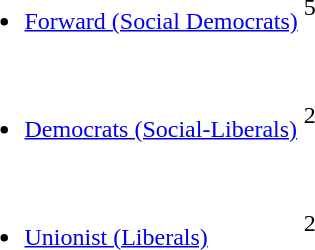<table>
<tr>
<td><br><ul><li><a href='#'>Forward (Social Democrats)</a></li></ul></td>
<td><div>5</div></td>
</tr>
<tr>
<td><br><ul><li><a href='#'>Democrats (Social-Liberals)</a></li></ul></td>
<td><div>2</div></td>
</tr>
<tr>
<td><br><ul><li><a href='#'>Unionist (Liberals)</a></li></ul></td>
<td><div>2</div></td>
</tr>
</table>
